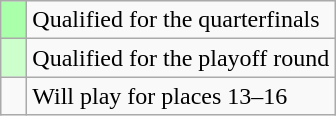<table class="wikitable">
<tr>
<td width=10px bgcolor=aaffaa></td>
<td>Qualified for the quarterfinals</td>
</tr>
<tr>
<td width=10px bgcolor=ccffcc></td>
<td>Qualified for the playoff round</td>
</tr>
<tr>
<td width=10px></td>
<td>Will play for places 13–16</td>
</tr>
</table>
